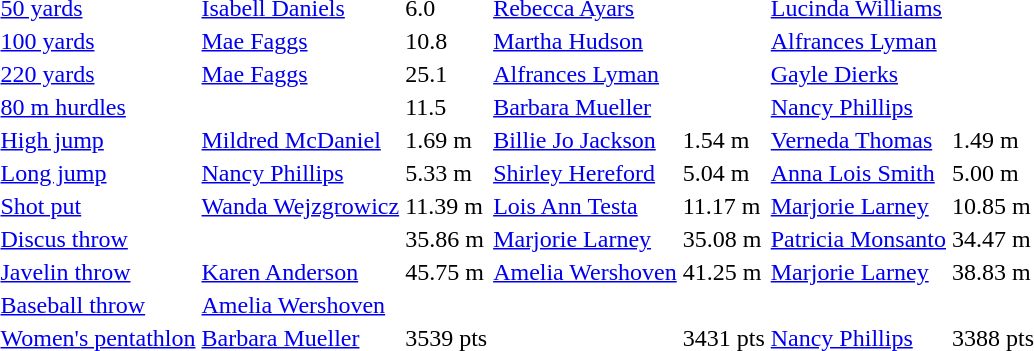<table>
<tr>
<td><a href='#'>50 yards</a></td>
<td><a href='#'>Isabell Daniels</a></td>
<td>6.0</td>
<td><a href='#'>Rebecca Ayars</a></td>
<td></td>
<td><a href='#'>Lucinda Williams</a></td>
<td></td>
</tr>
<tr>
<td><a href='#'>100 yards</a></td>
<td><a href='#'>Mae Faggs</a></td>
<td>10.8</td>
<td><a href='#'>Martha Hudson</a></td>
<td></td>
<td><a href='#'>Alfrances Lyman</a></td>
<td></td>
</tr>
<tr>
<td><a href='#'>220 yards</a></td>
<td><a href='#'>Mae Faggs</a></td>
<td>25.1</td>
<td><a href='#'>Alfrances Lyman</a></td>
<td></td>
<td><a href='#'>Gayle Dierks</a></td>
<td></td>
</tr>
<tr>
<td><a href='#'>80 m hurdles</a></td>
<td></td>
<td>11.5</td>
<td><a href='#'>Barbara Mueller</a></td>
<td></td>
<td><a href='#'>Nancy Phillips</a></td>
<td></td>
</tr>
<tr>
<td><a href='#'>High jump</a></td>
<td><a href='#'>Mildred McDaniel</a></td>
<td>1.69 m</td>
<td><a href='#'>Billie Jo Jackson</a></td>
<td>1.54 m</td>
<td><a href='#'>Verneda Thomas</a></td>
<td>1.49 m</td>
</tr>
<tr>
<td><a href='#'>Long jump</a></td>
<td><a href='#'>Nancy Phillips</a></td>
<td>5.33 m</td>
<td><a href='#'>Shirley Hereford</a></td>
<td>5.04 m</td>
<td><a href='#'>Anna Lois Smith</a></td>
<td>5.00 m</td>
</tr>
<tr>
<td><a href='#'>Shot put</a></td>
<td><a href='#'>Wanda Wejzgrowicz</a></td>
<td>11.39 m</td>
<td><a href='#'>Lois Ann Testa</a></td>
<td>11.17 m</td>
<td><a href='#'>Marjorie Larney</a></td>
<td>10.85 m</td>
</tr>
<tr>
<td><a href='#'>Discus throw</a></td>
<td></td>
<td>35.86 m</td>
<td><a href='#'>Marjorie Larney</a></td>
<td>35.08 m</td>
<td><a href='#'>Patricia Monsanto</a></td>
<td>34.47 m</td>
</tr>
<tr>
<td><a href='#'>Javelin throw</a></td>
<td><a href='#'>Karen Anderson</a></td>
<td>45.75 m</td>
<td><a href='#'>Amelia Wershoven</a></td>
<td>41.25 m</td>
<td><a href='#'>Marjorie Larney</a></td>
<td>38.83 m</td>
</tr>
<tr>
<td><a href='#'>Baseball throw</a></td>
<td><a href='#'>Amelia Wershoven</a></td>
<td></td>
<td></td>
<td></td>
<td></td>
<td></td>
</tr>
<tr>
<td><a href='#'>Women's pentathlon</a></td>
<td><a href='#'>Barbara Mueller</a></td>
<td>3539 pts</td>
<td></td>
<td>3431 pts</td>
<td><a href='#'>Nancy Phillips</a></td>
<td>3388 pts</td>
</tr>
</table>
